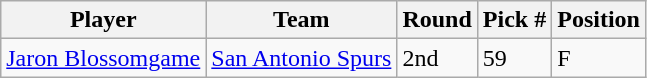<table class="wikitable">
<tr>
<th>Player</th>
<th>Team</th>
<th>Round</th>
<th>Pick #</th>
<th>Position</th>
</tr>
<tr>
<td> <a href='#'>Jaron Blossomgame</a></td>
<td><a href='#'>San Antonio Spurs</a></td>
<td>2nd</td>
<td>59</td>
<td>F</td>
</tr>
</table>
